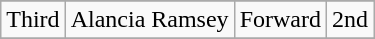<table class="wikitable" border="1">
<tr align=center>
</tr>
<tr>
<td rowspan=1>Third</td>
<td>Alancia Ramsey</td>
<td>Forward</td>
<td>2nd</td>
</tr>
<tr>
</tr>
</table>
